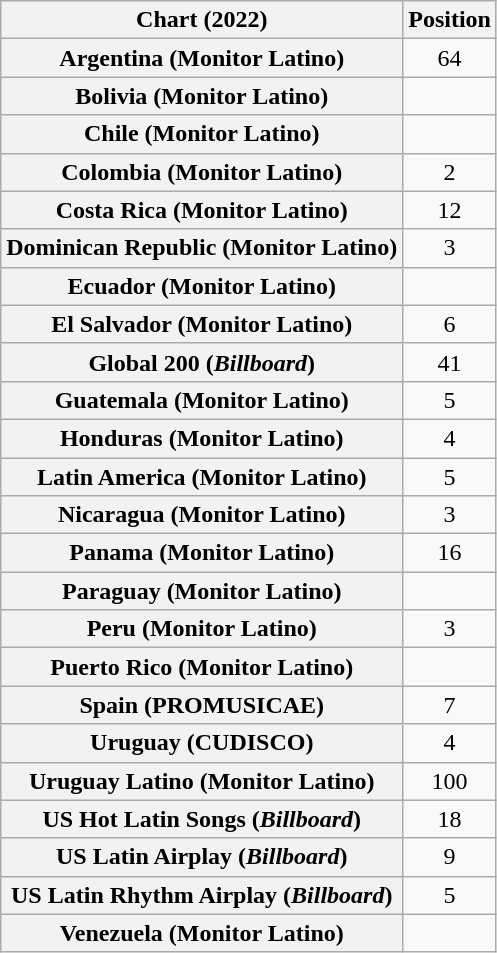<table class="wikitable sortable plainrowheaders" style="text-align:center">
<tr>
<th scope="col">Chart (2022)</th>
<th scope="col">Position</th>
</tr>
<tr>
<th scope="row">Argentina (Monitor Latino)</th>
<td>64</td>
</tr>
<tr>
<th scope="row">Bolivia (Monitor Latino)</th>
<td></td>
</tr>
<tr>
<th scope="row">Chile (Monitor Latino)</th>
<td></td>
</tr>
<tr>
<th scope="row">Colombia (Monitor Latino)</th>
<td>2</td>
</tr>
<tr>
<th scope="row">Costa Rica (Monitor Latino)</th>
<td>12</td>
</tr>
<tr>
<th scope="row">Dominican Republic (Monitor Latino)</th>
<td>3</td>
</tr>
<tr>
<th scope="row">Ecuador (Monitor Latino)</th>
<td></td>
</tr>
<tr>
<th scope="row">El Salvador (Monitor Latino)</th>
<td>6</td>
</tr>
<tr>
<th scope="row">Global 200 (<em>Billboard</em>)</th>
<td>41</td>
</tr>
<tr>
<th scope="row">Guatemala (Monitor Latino)</th>
<td>5</td>
</tr>
<tr>
<th scope="row">Honduras (Monitor Latino)</th>
<td>4</td>
</tr>
<tr>
<th scope="row">Latin America (Monitor Latino)</th>
<td>5</td>
</tr>
<tr>
<th scope="row">Nicaragua (Monitor Latino)</th>
<td>3</td>
</tr>
<tr>
<th scope="row">Panama (Monitor Latino)</th>
<td>16</td>
</tr>
<tr>
<th scope="row">Paraguay (Monitor Latino)</th>
<td></td>
</tr>
<tr>
<th scope="row">Peru (Monitor Latino)</th>
<td>3</td>
</tr>
<tr>
<th scope="row">Puerto Rico (Monitor Latino)</th>
<td></td>
</tr>
<tr>
<th scope="row">Spain (PROMUSICAE)</th>
<td>7</td>
</tr>
<tr>
<th scope="row">Uruguay (CUDISCO)</th>
<td>4</td>
</tr>
<tr>
<th scope="row">Uruguay Latino (Monitor Latino)</th>
<td>100</td>
</tr>
<tr>
<th scope="row">US Hot Latin Songs (<em>Billboard</em>)</th>
<td>18</td>
</tr>
<tr>
<th scope="row">US Latin Airplay (<em>Billboard</em>)</th>
<td>9</td>
</tr>
<tr>
<th scope="row">US Latin Rhythm Airplay (<em>Billboard</em>)</th>
<td>5</td>
</tr>
<tr>
<th scope="row">Venezuela (Monitor Latino)</th>
<td></td>
</tr>
</table>
